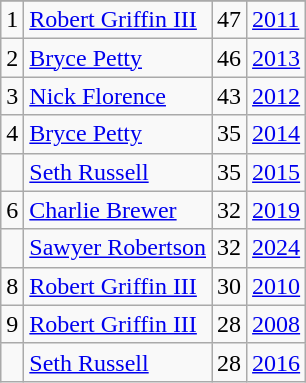<table class="wikitable">
<tr>
</tr>
<tr>
<td>1</td>
<td><a href='#'>Robert Griffin III</a></td>
<td><abbr>47</abbr></td>
<td><a href='#'>2011</a></td>
</tr>
<tr>
<td>2</td>
<td><a href='#'>Bryce Petty</a></td>
<td><abbr>46</abbr></td>
<td><a href='#'>2013</a></td>
</tr>
<tr>
<td>3</td>
<td><a href='#'>Nick Florence</a></td>
<td><abbr>43</abbr></td>
<td><a href='#'>2012</a></td>
</tr>
<tr>
<td>4</td>
<td><a href='#'>Bryce Petty</a></td>
<td><abbr>35</abbr></td>
<td><a href='#'>2014</a></td>
</tr>
<tr>
<td></td>
<td><a href='#'>Seth Russell</a></td>
<td><abbr>35</abbr></td>
<td><a href='#'>2015</a></td>
</tr>
<tr>
<td>6</td>
<td><a href='#'>Charlie Brewer</a></td>
<td><abbr>32</abbr></td>
<td><a href='#'>2019</a></td>
</tr>
<tr>
<td></td>
<td><a href='#'>Sawyer Robertson</a></td>
<td><abbr>32</abbr></td>
<td><a href='#'>2024</a></td>
</tr>
<tr>
<td>8</td>
<td><a href='#'>Robert Griffin III</a></td>
<td><abbr>30</abbr></td>
<td><a href='#'>2010</a></td>
</tr>
<tr>
<td>9</td>
<td><a href='#'>Robert Griffin III</a></td>
<td><abbr>28</abbr></td>
<td><a href='#'>2008</a></td>
</tr>
<tr>
<td></td>
<td><a href='#'>Seth Russell</a></td>
<td><abbr>28</abbr></td>
<td><a href='#'>2016</a></td>
</tr>
</table>
